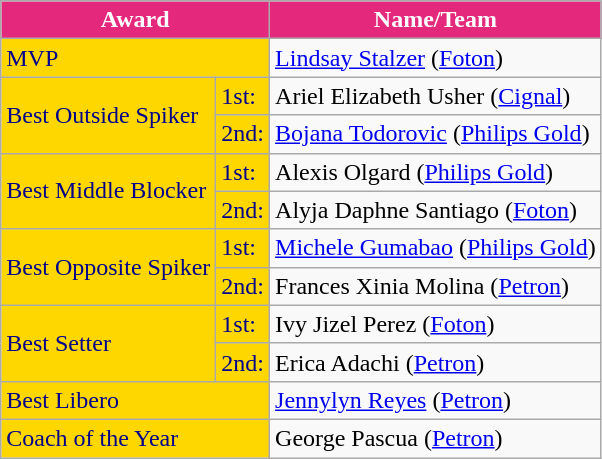<table class="wikitable">
<tr>
<th style="background:#E4287C; color:#FFFFFF;" colspan="2">Award</th>
<th style="background:#E4287C; color:#FFFFFF;">Name/Team</th>
</tr>
<tr>
<td style="background:#FFD700; color:#00008B;" colspan="2">MVP</td>
<td> <a href='#'>Lindsay Stalzer</a> (<a href='#'>Foton</a>)</td>
</tr>
<tr>
<td style="background:#FFD700; color:#00008B;" rowspan=2>Best Outside Spiker</td>
<td style="background:#FFD700; color:#00008B;">1st:</td>
<td> Ariel Elizabeth Usher (<a href='#'>Cignal</a>)</td>
</tr>
<tr>
<td style="background:#FFD700; color:#00008B;">2nd:</td>
<td> <a href='#'>Bojana Todorovic</a> (<a href='#'>Philips Gold</a>)</td>
</tr>
<tr>
<td style="background:#FFD700; color:#00008B;" rowspan="2">Best Middle Blocker</td>
<td style="background:#FFD700; color:#00008B;">1st:</td>
<td> Alexis Olgard (<a href='#'>Philips Gold</a>)</td>
</tr>
<tr>
<td style="background:#FFD700; color:#00008B;">2nd:</td>
<td> Alyja Daphne Santiago (<a href='#'>Foton</a>)</td>
</tr>
<tr>
<td style="background:#FFD700; color:#00008B;" rowspan="2">Best Opposite Spiker</td>
<td style="background:#FFD700; color:#00008B;">1st:</td>
<td> <a href='#'>Michele Gumabao</a> (<a href='#'>Philips Gold</a>)</td>
</tr>
<tr>
<td style="background:#FFD700; color:#00008B;">2nd:</td>
<td> Frances Xinia Molina (<a href='#'>Petron</a>)</td>
</tr>
<tr>
<td style="background:#FFD700; color:#00008B;" rowspan="2">Best Setter</td>
<td style="background:#FFD700; color:#00008B;">1st:</td>
<td> Ivy Jizel Perez (<a href='#'>Foton</a>)</td>
</tr>
<tr>
<td style="background:#FFD700; color:#00008B;">2nd:</td>
<td> Erica Adachi (<a href='#'>Petron</a>)</td>
</tr>
<tr>
<td style="background:#FFD700; color:#00008B;" colspan="2">Best Libero</td>
<td> <a href='#'>Jennylyn Reyes</a> (<a href='#'>Petron</a>)</td>
</tr>
<tr>
<td style="background:#FFD700; color:#00008B;" colspan="2">Coach of the Year</td>
<td> George Pascua (<a href='#'>Petron</a>)</td>
</tr>
</table>
